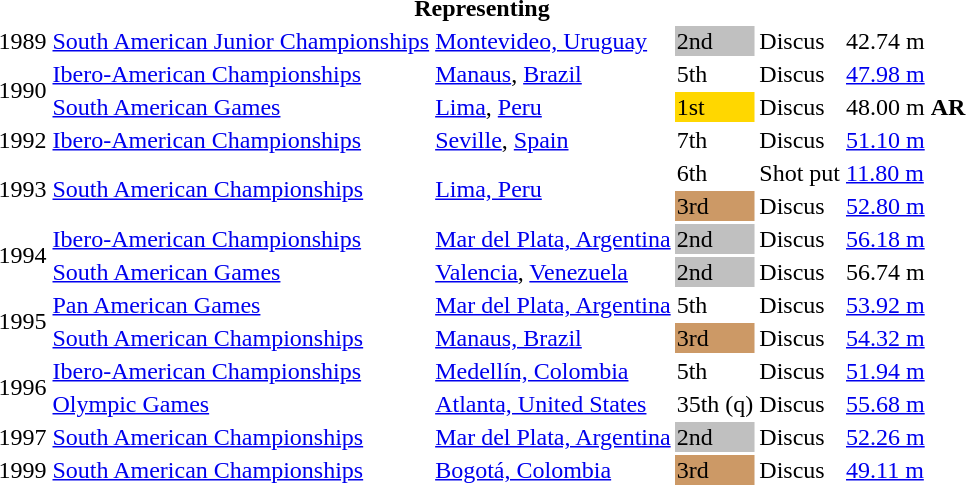<table>
<tr>
<th colspan="6">Representing </th>
</tr>
<tr>
<td>1989</td>
<td><a href='#'>South American Junior Championships</a></td>
<td><a href='#'>Montevideo, Uruguay</a></td>
<td bgcolor=silver>2nd</td>
<td>Discus</td>
<td>42.74 m</td>
</tr>
<tr>
<td rowspan=2>1990</td>
<td><a href='#'>Ibero-American Championships</a></td>
<td><a href='#'>Manaus</a>, <a href='#'>Brazil</a></td>
<td>5th</td>
<td>Discus</td>
<td><a href='#'>47.98 m</a></td>
</tr>
<tr>
<td><a href='#'>South American Games</a></td>
<td><a href='#'>Lima</a>, <a href='#'>Peru</a></td>
<td bgcolor=gold>1st</td>
<td>Discus</td>
<td>48.00 m <strong>AR</strong></td>
</tr>
<tr>
<td>1992</td>
<td><a href='#'>Ibero-American Championships</a></td>
<td><a href='#'>Seville</a>, <a href='#'>Spain</a></td>
<td>7th</td>
<td>Discus</td>
<td><a href='#'>51.10 m</a></td>
</tr>
<tr>
<td rowspan=2>1993</td>
<td rowspan=2><a href='#'>South American Championships</a></td>
<td rowspan=2><a href='#'>Lima, Peru</a></td>
<td>6th</td>
<td>Shot put</td>
<td><a href='#'>11.80 m</a></td>
</tr>
<tr>
<td bgcolor="cc9966">3rd</td>
<td>Discus</td>
<td><a href='#'>52.80 m</a></td>
</tr>
<tr>
<td rowspan=2>1994</td>
<td><a href='#'>Ibero-American Championships</a></td>
<td><a href='#'>Mar del Plata, Argentina</a></td>
<td bgcolor=silver>2nd</td>
<td>Discus</td>
<td><a href='#'>56.18 m</a></td>
</tr>
<tr>
<td><a href='#'>South American Games</a></td>
<td><a href='#'>Valencia</a>, <a href='#'>Venezuela</a></td>
<td bgcolor=silver>2nd</td>
<td>Discus</td>
<td>56.74 m</td>
</tr>
<tr>
<td rowspan=2>1995</td>
<td><a href='#'>Pan American Games</a></td>
<td><a href='#'>Mar del Plata, Argentina</a></td>
<td>5th</td>
<td>Discus</td>
<td><a href='#'>53.92 m</a></td>
</tr>
<tr>
<td><a href='#'>South American Championships</a></td>
<td><a href='#'>Manaus, Brazil</a></td>
<td bgcolor="cc9966">3rd</td>
<td>Discus</td>
<td><a href='#'>54.32 m</a></td>
</tr>
<tr>
<td rowspan=2>1996</td>
<td><a href='#'>Ibero-American Championships</a></td>
<td><a href='#'>Medellín, Colombia</a></td>
<td>5th</td>
<td>Discus</td>
<td><a href='#'>51.94 m</a></td>
</tr>
<tr>
<td><a href='#'>Olympic Games</a></td>
<td><a href='#'>Atlanta, United States</a></td>
<td>35th (q)</td>
<td>Discus</td>
<td><a href='#'>55.68 m</a></td>
</tr>
<tr>
<td>1997</td>
<td><a href='#'>South American Championships</a></td>
<td><a href='#'>Mar del Plata, Argentina</a></td>
<td bgcolor="silver">2nd</td>
<td>Discus</td>
<td><a href='#'>52.26 m</a></td>
</tr>
<tr>
<td>1999</td>
<td><a href='#'>South American Championships</a></td>
<td><a href='#'>Bogotá, Colombia</a></td>
<td bgcolor="cc9966">3rd</td>
<td>Discus</td>
<td><a href='#'>49.11 m</a></td>
</tr>
</table>
